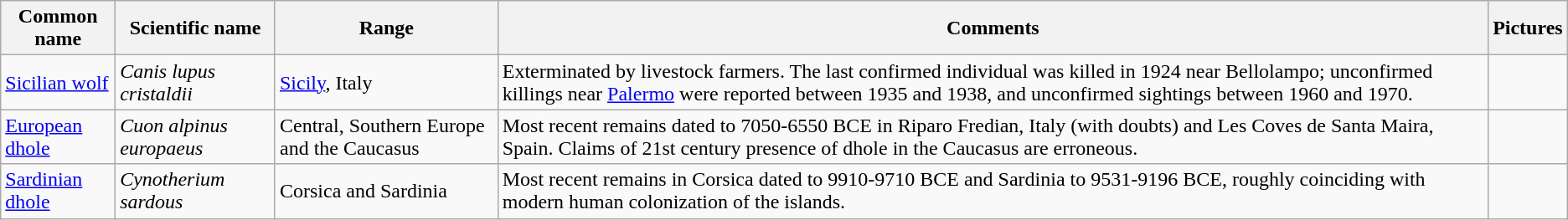<table class="wikitable">
<tr>
<th>Common name</th>
<th>Scientific name</th>
<th>Range</th>
<th class="unsortable">Comments</th>
<th class="unsortable">Pictures</th>
</tr>
<tr>
<td><a href='#'>Sicilian wolf</a></td>
<td><em>Canis lupus cristaldii</em></td>
<td><a href='#'>Sicily</a>, Italy</td>
<td>Exterminated by livestock farmers. The last confirmed individual was killed in 1924 near Bellolampo; unconfirmed killings near <a href='#'>Palermo</a> were reported between 1935 and 1938, and unconfirmed sightings between 1960 and 1970.</td>
<td></td>
</tr>
<tr>
<td><a href='#'>European dhole</a></td>
<td><em>Cuon alpinus europaeus</em></td>
<td>Central, Southern Europe and the Caucasus</td>
<td>Most recent remains dated to 7050-6550 BCE in Riparo Fredian, Italy (with doubts) and Les Coves de Santa Maira, Spain. Claims of 21st century presence of dhole in the Caucasus are erroneous.</td>
<td></td>
</tr>
<tr>
<td><a href='#'>Sardinian dhole</a></td>
<td><em>Cynotherium sardous</em></td>
<td>Corsica and Sardinia</td>
<td>Most recent remains in Corsica dated to 9910-9710 BCE and Sardinia to 9531-9196 BCE, roughly coinciding with modern human colonization of the islands.</td>
<td></td>
</tr>
</table>
